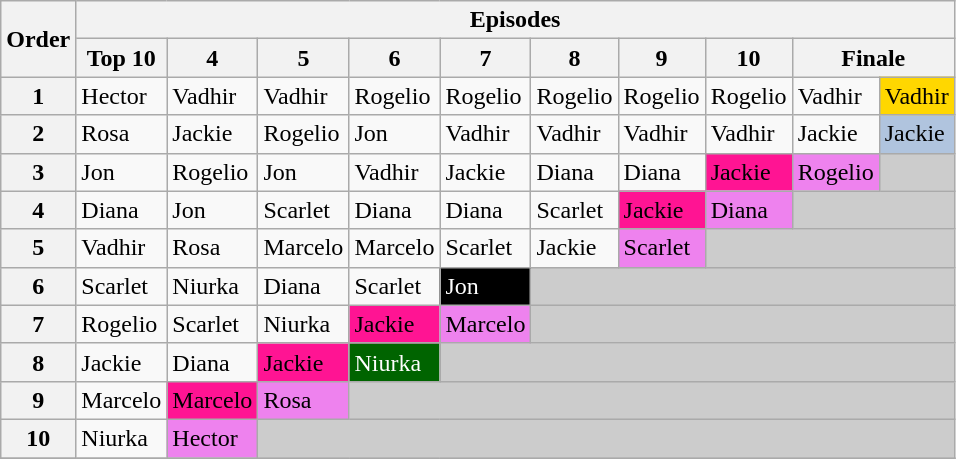<table class="wikitable">
<tr>
<th rowspan=2>Order</th>
<th colspan=10>Episodes</th>
</tr>
<tr>
<th>Top 10</th>
<th>4</th>
<th>5</th>
<th>6</th>
<th>7</th>
<th>8</th>
<th>9</th>
<th>10</th>
<th colspan=2>Finale</th>
</tr>
<tr>
<th>1</th>
<td>Hector</td>
<td>Vadhir</td>
<td>Vadhir</td>
<td>Rogelio</td>
<td>Rogelio</td>
<td>Rogelio</td>
<td>Rogelio</td>
<td>Rogelio</td>
<td>Vadhir</td>
<td style="background:Gold;">Vadhir</td>
</tr>
<tr>
<th>2</th>
<td>Rosa</td>
<td>Jackie</td>
<td>Rogelio</td>
<td>Jon</td>
<td>Vadhir</td>
<td>Vadhir</td>
<td>Vadhir</td>
<td>Vadhir</td>
<td>Jackie</td>
<td style="background:#b0c4de;">Jackie</td>
</tr>
<tr>
<th>3</th>
<td>Jon</td>
<td>Rogelio</td>
<td>Jon</td>
<td>Vadhir</td>
<td>Jackie</td>
<td>Diana</td>
<td>Diana</td>
<td style="background:DeepPink;">Jackie</td>
<td style="background:violet;">Rogelio</td>
<td style="background:#ccc;" colspan="2"></td>
</tr>
<tr>
<th>4</th>
<td>Diana</td>
<td>Jon</td>
<td>Scarlet</td>
<td>Diana</td>
<td>Diana</td>
<td>Scarlet</td>
<td style="background:DeepPink;">Jackie</td>
<td style="background:violet;">Diana</td>
<td style="background:#ccc;" colspan="2"></td>
</tr>
<tr>
<th>5</th>
<td>Vadhir</td>
<td>Rosa</td>
<td>Marcelo</td>
<td>Marcelo</td>
<td>Scarlet</td>
<td>Jackie</td>
<td style="background:violet;">Scarlet</td>
<td style="background:#ccc;" colspan="3"></td>
</tr>
<tr>
<th>6</th>
<td>Scarlet</td>
<td>Niurka</td>
<td>Diana</td>
<td>Scarlet</td>
<td style="background:Black; color:white;">Jon</td>
<td style="background:#ccc;" colspan="5"></td>
</tr>
<tr>
<th>7</th>
<td>Rogelio</td>
<td>Scarlet</td>
<td>Niurka</td>
<td style="background:DeepPink;">Jackie</td>
<td style="background:violet;">Marcelo</td>
<td style="background:#ccc;" colspan="5"></td>
</tr>
<tr>
<th>8</th>
<td>Jackie</td>
<td>Diana</td>
<td style="background:DeepPink;">Jackie</td>
<td style="background:darkgreen; color:white;">Niurka</td>
<td style="background:#ccc;" colspan="6"></td>
</tr>
<tr>
<th>9</th>
<td>Marcelo</td>
<td style="background:DeepPink;">Marcelo</td>
<td style="background:violet;">Rosa</td>
<td style="background:#ccc;" colspan="7"></td>
</tr>
<tr>
<th>10</th>
<td>Niurka</td>
<td style="background:violet;">Hector</td>
<td style="background:#ccc;" colspan="8"></td>
</tr>
<tr>
</tr>
</table>
